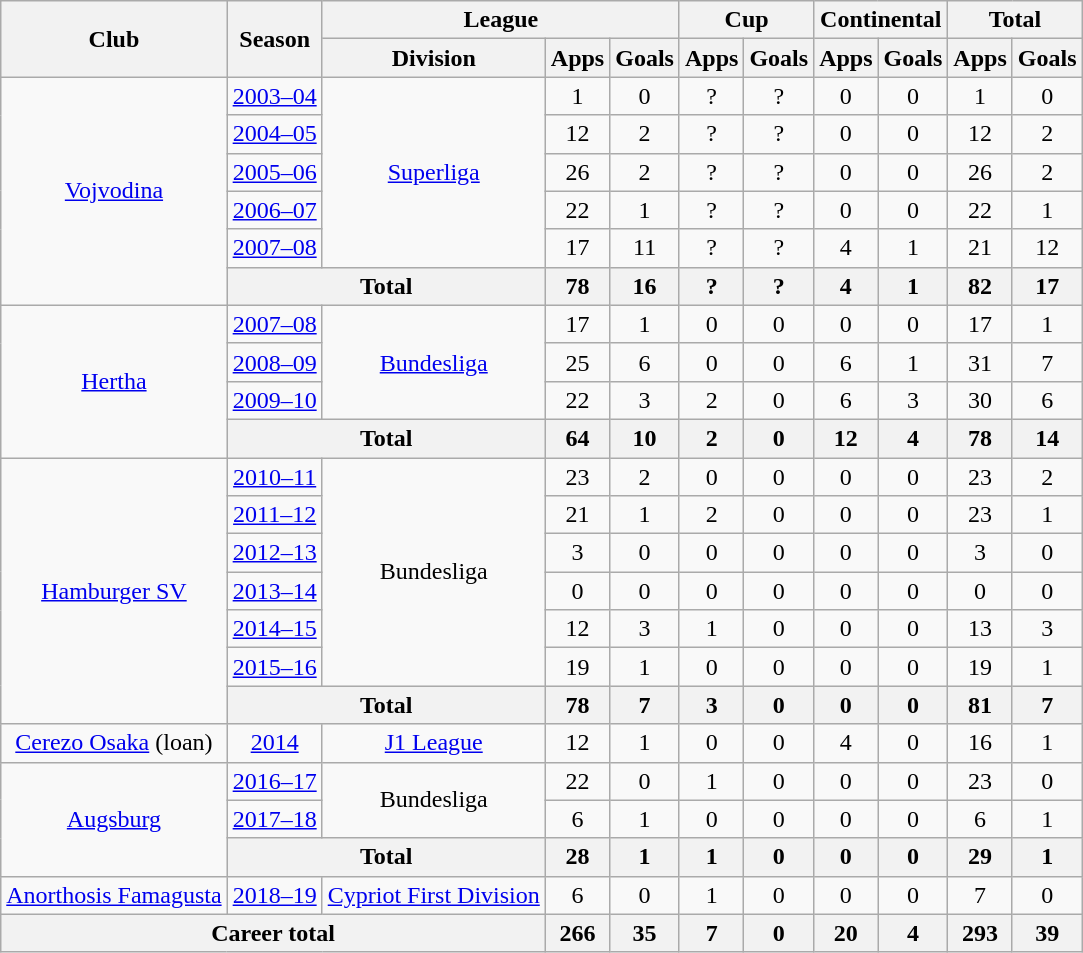<table class="wikitable" style="text-align:center">
<tr>
<th rowspan=2>Club</th>
<th rowspan=2>Season</th>
<th colspan=3>League</th>
<th colspan=2>Cup</th>
<th colspan=2>Continental</th>
<th colspan="2">Total</th>
</tr>
<tr>
<th>Division</th>
<th>Apps</th>
<th>Goals</th>
<th>Apps</th>
<th>Goals</th>
<th>Apps</th>
<th>Goals</th>
<th>Apps</th>
<th>Goals</th>
</tr>
<tr>
<td rowspan="6"><a href='#'>Vojvodina</a></td>
<td><a href='#'>2003–04</a></td>
<td rowspan="5"><a href='#'>Superliga</a></td>
<td>1</td>
<td>0</td>
<td>?</td>
<td>?</td>
<td>0</td>
<td>0</td>
<td>1</td>
<td>0</td>
</tr>
<tr>
<td><a href='#'>2004–05</a></td>
<td>12</td>
<td>2</td>
<td>?</td>
<td>?</td>
<td>0</td>
<td>0</td>
<td>12</td>
<td>2</td>
</tr>
<tr>
<td><a href='#'>2005–06</a></td>
<td>26</td>
<td>2</td>
<td>?</td>
<td>?</td>
<td>0</td>
<td>0</td>
<td>26</td>
<td>2</td>
</tr>
<tr>
<td><a href='#'>2006–07</a></td>
<td>22</td>
<td>1</td>
<td>?</td>
<td>?</td>
<td>0</td>
<td>0</td>
<td>22</td>
<td>1</td>
</tr>
<tr>
<td><a href='#'>2007–08</a></td>
<td>17</td>
<td>11</td>
<td>?</td>
<td>?</td>
<td>4</td>
<td>1</td>
<td>21</td>
<td>12</td>
</tr>
<tr>
<th colspan="2">Total</th>
<th>78</th>
<th>16</th>
<th>?</th>
<th>?</th>
<th>4</th>
<th>1</th>
<th>82</th>
<th>17</th>
</tr>
<tr>
<td rowspan="4"><a href='#'>Hertha</a></td>
<td><a href='#'>2007–08</a></td>
<td rowspan="3"><a href='#'>Bundesliga</a></td>
<td>17</td>
<td>1</td>
<td>0</td>
<td>0</td>
<td>0</td>
<td>0</td>
<td>17</td>
<td>1</td>
</tr>
<tr>
<td><a href='#'>2008–09</a></td>
<td>25</td>
<td>6</td>
<td>0</td>
<td>0</td>
<td>6</td>
<td>1</td>
<td>31</td>
<td>7</td>
</tr>
<tr>
<td><a href='#'>2009–10</a></td>
<td>22</td>
<td>3</td>
<td>2</td>
<td>0</td>
<td>6</td>
<td>3</td>
<td>30</td>
<td>6</td>
</tr>
<tr>
<th colspan="2">Total</th>
<th>64</th>
<th>10</th>
<th>2</th>
<th>0</th>
<th>12</th>
<th>4</th>
<th>78</th>
<th>14</th>
</tr>
<tr>
<td rowspan="7"><a href='#'>Hamburger SV</a></td>
<td><a href='#'>2010–11</a></td>
<td rowspan="6">Bundesliga</td>
<td>23</td>
<td>2</td>
<td>0</td>
<td>0</td>
<td>0</td>
<td>0</td>
<td>23</td>
<td>2</td>
</tr>
<tr>
<td><a href='#'>2011–12</a></td>
<td>21</td>
<td>1</td>
<td>2</td>
<td>0</td>
<td>0</td>
<td>0</td>
<td>23</td>
<td>1</td>
</tr>
<tr>
<td><a href='#'>2012–13</a></td>
<td>3</td>
<td>0</td>
<td>0</td>
<td>0</td>
<td>0</td>
<td>0</td>
<td>3</td>
<td>0</td>
</tr>
<tr>
<td><a href='#'>2013–14</a></td>
<td>0</td>
<td>0</td>
<td>0</td>
<td>0</td>
<td>0</td>
<td>0</td>
<td>0</td>
<td>0</td>
</tr>
<tr>
<td><a href='#'>2014–15</a></td>
<td>12</td>
<td>3</td>
<td>1</td>
<td>0</td>
<td>0</td>
<td>0</td>
<td>13</td>
<td>3</td>
</tr>
<tr>
<td><a href='#'>2015–16</a></td>
<td>19</td>
<td>1</td>
<td>0</td>
<td>0</td>
<td>0</td>
<td>0</td>
<td>19</td>
<td>1</td>
</tr>
<tr>
<th colspan="2">Total</th>
<th>78</th>
<th>7</th>
<th>3</th>
<th>0</th>
<th>0</th>
<th>0</th>
<th>81</th>
<th>7</th>
</tr>
<tr>
<td><a href='#'>Cerezo Osaka</a> (loan)</td>
<td><a href='#'>2014</a></td>
<td><a href='#'>J1 League</a></td>
<td>12</td>
<td>1</td>
<td>0</td>
<td>0</td>
<td>4</td>
<td>0</td>
<td>16</td>
<td>1</td>
</tr>
<tr>
<td rowspan="3"><a href='#'>Augsburg</a></td>
<td><a href='#'>2016–17</a></td>
<td rowspan="2">Bundesliga</td>
<td>22</td>
<td>0</td>
<td>1</td>
<td>0</td>
<td>0</td>
<td>0</td>
<td>23</td>
<td>0</td>
</tr>
<tr>
<td><a href='#'>2017–18</a></td>
<td>6</td>
<td>1</td>
<td>0</td>
<td>0</td>
<td>0</td>
<td>0</td>
<td>6</td>
<td>1</td>
</tr>
<tr>
<th colspan="2">Total</th>
<th>28</th>
<th>1</th>
<th>1</th>
<th>0</th>
<th>0</th>
<th>0</th>
<th>29</th>
<th>1</th>
</tr>
<tr>
<td><a href='#'>Anorthosis Famagusta</a></td>
<td><a href='#'>2018–19</a></td>
<td><a href='#'>Cypriot First Division</a></td>
<td>6</td>
<td>0</td>
<td>1</td>
<td>0</td>
<td>0</td>
<td>0</td>
<td>7</td>
<td>0</td>
</tr>
<tr>
<th colspan="3">Career total</th>
<th>266</th>
<th>35</th>
<th>7</th>
<th>0</th>
<th>20</th>
<th>4</th>
<th>293</th>
<th>39</th>
</tr>
</table>
